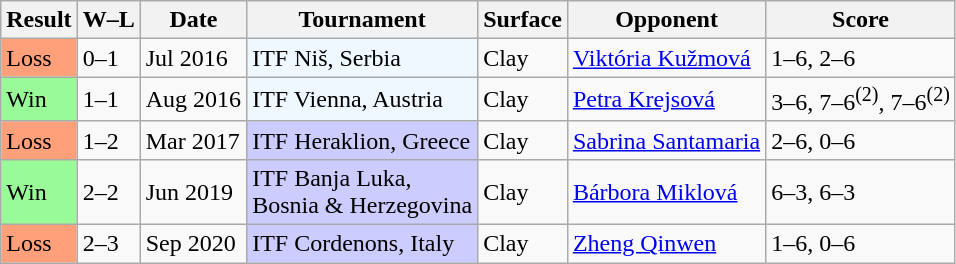<table class="sortable wikitable">
<tr>
<th>Result</th>
<th class="unsortable">W–L</th>
<th>Date</th>
<th>Tournament</th>
<th>Surface</th>
<th>Opponent</th>
<th class="unsortable">Score</th>
</tr>
<tr>
<td style="background:#ffa07a;">Loss</td>
<td>0–1</td>
<td>Jul 2016</td>
<td style="background:#f0f8ff;">ITF Niš, Serbia</td>
<td>Clay</td>
<td> <a href='#'>Viktória Kužmová</a></td>
<td>1–6, 2–6</td>
</tr>
<tr>
<td style="background:#98fb98;">Win</td>
<td>1–1</td>
<td>Aug 2016</td>
<td style="background:#f0f8ff;">ITF Vienna, Austria</td>
<td>Clay</td>
<td> <a href='#'>Petra Krejsová</a></td>
<td>3–6, 7–6<sup>(2)</sup>, 7–6<sup>(2)</sup></td>
</tr>
<tr>
<td style="background:#ffa07a;">Loss</td>
<td>1–2</td>
<td>Mar 2017</td>
<td style="background:#ccccff;">ITF Heraklion, Greece</td>
<td>Clay</td>
<td> <a href='#'>Sabrina Santamaria</a></td>
<td>2–6, 0–6</td>
</tr>
<tr>
<td style="background:#98fb98;">Win</td>
<td>2–2</td>
<td>Jun 2019</td>
<td style="background:#ccccff;">ITF Banja Luka,<br> Bosnia & Herzegovina</td>
<td>Clay</td>
<td> <a href='#'>Bárbora Miklová</a></td>
<td>6–3, 6–3</td>
</tr>
<tr>
<td style="background:#ffa07a;">Loss</td>
<td>2–3</td>
<td>Sep 2020</td>
<td style="background:#ccccff;">ITF Cordenons, Italy</td>
<td>Clay</td>
<td> <a href='#'>Zheng Qinwen</a></td>
<td>1–6, 0–6</td>
</tr>
</table>
